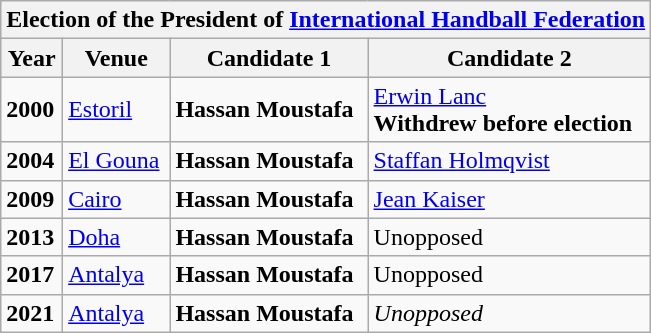<table class="wikitable">
<tr>
<th colspan="4">Election of the President of <a href='#'>International Handball Federation</a></th>
</tr>
<tr>
<th>Year</th>
<th>Venue</th>
<th>Candidate 1</th>
<th>Candidate 2</th>
</tr>
<tr>
<td><strong>2000</strong></td>
<td> <a href='#'>Estoril</a></td>
<td> <strong>Hassan Moustafa</strong> <br> <strong></strong></td>
<td> <a href='#'>Erwin Lanc</a> <br> <strong>Withdrew before election</strong></td>
</tr>
<tr>
<td><strong>2004</strong></td>
<td> <a href='#'>El Gouna</a></td>
<td> <strong>Hassan Moustafa</strong> <br> <strong></strong></td>
<td> <a href='#'>Staffan Holmqvist</a> <br> <strong></strong></td>
</tr>
<tr>
<td><strong>2009</strong></td>
<td> <a href='#'>Cairo</a></td>
<td> <strong>Hassan Moustafa</strong> <br> <strong></strong></td>
<td> <a href='#'>Jean Kaiser</a> <br> <strong></strong></td>
</tr>
<tr>
<td><strong>2013</strong></td>
<td> <a href='#'>Doha</a></td>
<td> <strong>Hassan Moustafa</strong> <br> <strong></strong></td>
<td>Unopposed</td>
</tr>
<tr>
<td><strong>2017</strong></td>
<td> <a href='#'>Antalya</a></td>
<td> <strong>Hassan Moustafa</strong> <br> <strong></strong></td>
<td>Unopposed</td>
</tr>
<tr>
<td><strong>2021</strong></td>
<td> <a href='#'>Antalya</a></td>
<td> <strong>Hassan Moustafa</strong> <br> <strong></strong></td>
<td><em>Unopposed</em></td>
</tr>
</table>
